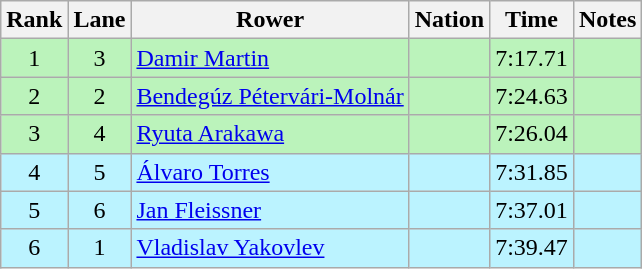<table class="wikitable sortable" style="text-align:center">
<tr>
<th>Rank</th>
<th>Lane</th>
<th>Rower</th>
<th>Nation</th>
<th>Time</th>
<th>Notes</th>
</tr>
<tr bgcolor=bbf3bb>
<td>1</td>
<td>3</td>
<td align="left"><a href='#'>Damir Martin</a></td>
<td align="left"></td>
<td>7:17.71</td>
<td></td>
</tr>
<tr bgcolor=bbf3bb>
<td>2</td>
<td>2</td>
<td align=left><a href='#'>Bendegúz Pétervári-Molnár</a></td>
<td align=left></td>
<td>7:24.63</td>
<td></td>
</tr>
<tr bgcolor=bbf3bb>
<td>3</td>
<td>4</td>
<td align="left"><a href='#'>Ryuta Arakawa</a></td>
<td align="left"></td>
<td>7:26.04</td>
<td></td>
</tr>
<tr bgcolor=bbf3ff>
<td>4</td>
<td>5</td>
<td align="left"><a href='#'>Álvaro Torres</a></td>
<td align="left"></td>
<td>7:31.85</td>
<td></td>
</tr>
<tr bgcolor=bbf3ff>
<td>5</td>
<td>6</td>
<td align=left><a href='#'>Jan Fleissner</a></td>
<td align=left></td>
<td>7:37.01</td>
<td></td>
</tr>
<tr bgcolor=bbf3ff>
<td>6</td>
<td>1</td>
<td align="left"><a href='#'>Vladislav Yakovlev</a></td>
<td align="left"></td>
<td>7:39.47</td>
<td></td>
</tr>
</table>
